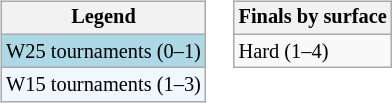<table>
<tr valign=top>
<td><br><table class=wikitable style="font-size:85%">
<tr>
<th>Legend</th>
</tr>
<tr style="background:lightblue;">
<td>W25 tournaments (0–1)</td>
</tr>
<tr style="background:#f0f8ff;">
<td>W15 tournaments (1–3)</td>
</tr>
</table>
</td>
<td><br><table class=wikitable style="font-size:85%">
<tr>
<th>Finals by surface</th>
</tr>
<tr>
<td>Hard (1–4)</td>
</tr>
</table>
</td>
</tr>
</table>
